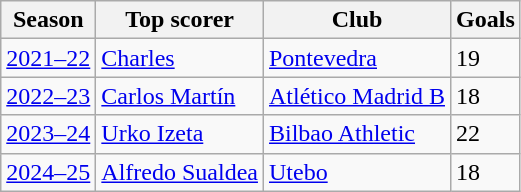<table class="wikitable" style="text-align:left;">
<tr>
<th>Season</th>
<th>Top scorer</th>
<th>Club</th>
<th>Goals</th>
</tr>
<tr>
<td><a href='#'>2021–22</a></td>
<td style="text-align:left;"> <a href='#'>Charles</a></td>
<td style="text-align:left;"><a href='#'>Pontevedra</a></td>
<td>19</td>
</tr>
<tr>
<td><a href='#'>2022–23</a></td>
<td style="text-align:left;"> <a href='#'>Carlos Martín</a></td>
<td style="text-align:left;"><a href='#'>Atlético Madrid B</a></td>
<td>18</td>
</tr>
<tr>
<td><a href='#'>2023–24</a></td>
<td style="text-align:left;"> <a href='#'>Urko Izeta</a></td>
<td style="text-align:left;"><a href='#'>Bilbao Athletic</a></td>
<td>22</td>
</tr>
<tr>
<td><a href='#'>2024–25</a></td>
<td style="text-align:left;"> <a href='#'>Alfredo Sualdea</a></td>
<td style="text-align:left;"><a href='#'>Utebo</a></td>
<td>18</td>
</tr>
</table>
